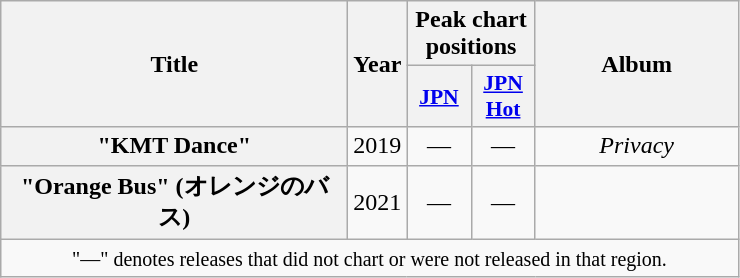<table class="wikitable plainrowheaders" style="text-align:center;">
<tr>
<th scope="col" rowspan="2" style="width:14em;">Title</th>
<th scope="col" rowspan="2" style="width:2em;">Year</th>
<th scope="col" colspan="2">Peak chart positions</th>
<th scope="col" rowspan="2" style="width:8em;">Album</th>
</tr>
<tr>
<th scope="col" style="width:2.5em;font-size:90%;"><a href='#'>JPN</a></th>
<th scope="col" style="width:2.5em;font-size:90%;"><a href='#'>JPN Hot</a></th>
</tr>
<tr>
<th scope="row">"KMT Dance"</th>
<td>2019</td>
<td>—</td>
<td>—</td>
<td><em>Privacy</em></td>
</tr>
<tr>
<th scope="row">"Orange Bus" (オレンジのバス)</th>
<td>2021</td>
<td>—</td>
<td>—</td>
<td></td>
</tr>
<tr>
<td colspan="8"><small>"—" denotes releases that did not chart or were not released in that region.</small></td>
</tr>
</table>
